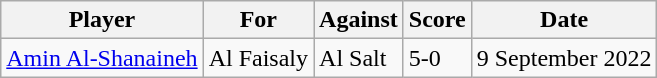<table class="wikitable">
<tr>
<th>Player</th>
<th>For</th>
<th>Against</th>
<th>Score</th>
<th>Date</th>
</tr>
<tr>
<td> <a href='#'>Amin Al-Shanaineh</a></td>
<td>Al Faisaly</td>
<td>Al Salt</td>
<td>5-0</td>
<td>9 September 2022</td>
</tr>
</table>
